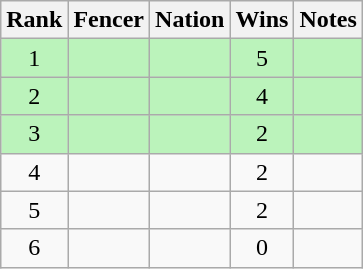<table class="wikitable sortable" style="text-align:center">
<tr>
<th>Rank</th>
<th>Fencer</th>
<th>Nation</th>
<th>Wins</th>
<th>Notes</th>
</tr>
<tr bgcolor=bbf3bb>
<td>1</td>
<td align=left></td>
<td align=left></td>
<td>5</td>
<td></td>
</tr>
<tr bgcolor=bbf3bb>
<td>2</td>
<td align=left></td>
<td align=left></td>
<td>4</td>
<td></td>
</tr>
<tr bgcolor=bbf3bb>
<td>3</td>
<td align=left></td>
<td align=left></td>
<td>2</td>
<td></td>
</tr>
<tr>
<td>4</td>
<td align=left></td>
<td align=left></td>
<td>2</td>
<td></td>
</tr>
<tr>
<td>5</td>
<td align=left></td>
<td align=left></td>
<td>2</td>
<td></td>
</tr>
<tr>
<td>6</td>
<td align=left></td>
<td align=left></td>
<td>0</td>
<td></td>
</tr>
</table>
